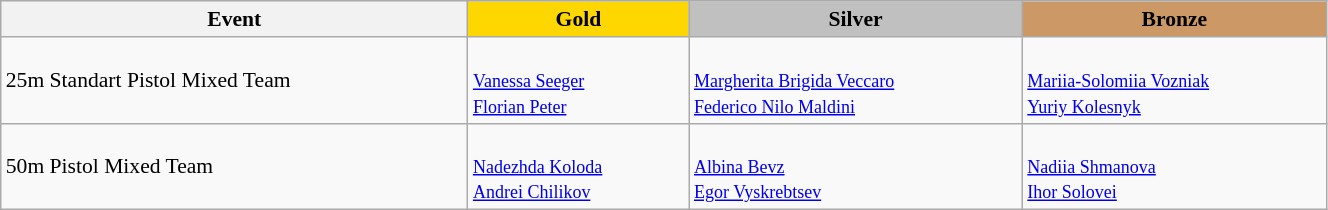<table class="wikitable" width=70% style="font-size:90%; text-align:left;">
<tr align=center>
<th>Event</th>
<td bgcolor=gold><strong>Gold</strong></td>
<td bgcolor=silver><strong>Silver</strong></td>
<td bgcolor=cc9966><strong>Bronze</strong></td>
</tr>
<tr>
<td>25m Standart Pistol Mixed Team</td>
<td><br><small><a href='#'>Vanessa Seeger</a><br><a href='#'>Florian Peter</a></small></td>
<td><br><small><a href='#'>Margherita Brigida Veccaro</a><br><a href='#'>Federico Nilo Maldini</a></small></td>
<td><br><small><a href='#'>Mariia-Solomiia Vozniak</a><br><a href='#'>Yuriy Kolesnyk</a></small></td>
</tr>
<tr>
<td>50m Pistol Mixed Team</td>
<td><br><small><a href='#'>Nadezhda Koloda</a><br><a href='#'>Andrei Chilikov</a></small></td>
<td><br><small><a href='#'>Albina Bevz</a><br><a href='#'>Egor Vyskrebtsev</a></small></td>
<td><br><small><a href='#'>Nadiia Shmanova</a><br><a href='#'>Ihor Solovei</a></small></td>
</tr>
</table>
